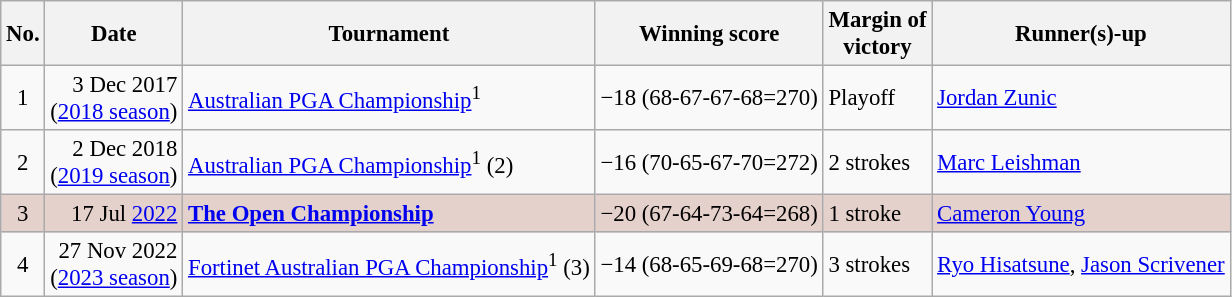<table class="wikitable" style="font-size:95%;">
<tr>
<th>No.</th>
<th>Date</th>
<th>Tournament</th>
<th>Winning score</th>
<th>Margin of<br>victory</th>
<th>Runner(s)-up</th>
</tr>
<tr>
<td align=center>1</td>
<td align=right>3 Dec 2017<br>(<a href='#'>2018 season</a>)</td>
<td><a href='#'>Australian PGA Championship</a><sup>1</sup></td>
<td>−18 (68-67-67-68=270)</td>
<td>Playoff</td>
<td> <a href='#'>Jordan Zunic</a></td>
</tr>
<tr>
<td align=center>2</td>
<td align=right>2 Dec 2018<br>(<a href='#'>2019 season</a>)</td>
<td><a href='#'>Australian PGA Championship</a><sup>1</sup> (2)</td>
<td>−16 (70-65-67-70=272)</td>
<td>2 strokes</td>
<td> <a href='#'>Marc Leishman</a></td>
</tr>
<tr style="background:#e5d1cb;">
<td align=center>3</td>
<td align=right>17 Jul <a href='#'>2022</a></td>
<td><strong><a href='#'>The Open Championship</a></strong></td>
<td>−20 (67-64-73-64=268)</td>
<td>1 stroke</td>
<td> <a href='#'>Cameron Young</a></td>
</tr>
<tr>
<td align=center>4</td>
<td align=right>27 Nov 2022<br>(<a href='#'>2023 season</a>)</td>
<td><a href='#'>Fortinet Australian PGA Championship</a><sup>1</sup> (3)</td>
<td>−14 (68-65-69-68=270)</td>
<td>3 strokes</td>
<td> <a href='#'>Ryo Hisatsune</a>,  <a href='#'>Jason Scrivener</a></td>
</tr>
</table>
